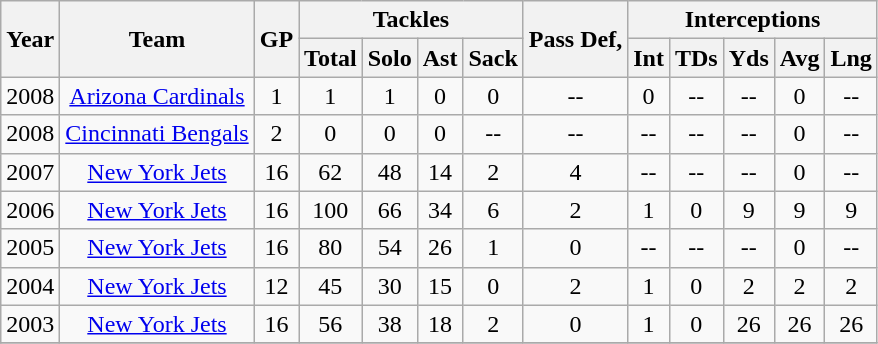<table class=wikitable style="text-align:center;">
<tr>
<th rowspan=2>Year</th>
<th rowspan=2>Team</th>
<th rowspan=2>GP</th>
<th colspan=4>Tackles</th>
<th rowspan=2>Pass Def,</th>
<th colspan=5>Interceptions</th>
</tr>
<tr>
<th>Total</th>
<th>Solo</th>
<th>Ast</th>
<th>Sack</th>
<th>Int</th>
<th>TDs</th>
<th>Yds</th>
<th>Avg</th>
<th>Lng</th>
</tr>
<tr>
<td>2008</td>
<td><a href='#'>Arizona Cardinals</a></td>
<td>1</td>
<td>1</td>
<td>1</td>
<td>0</td>
<td>0</td>
<td>--</td>
<td>0</td>
<td>--</td>
<td>--</td>
<td>0</td>
<td>--</td>
</tr>
<tr>
<td>2008</td>
<td><a href='#'>Cincinnati Bengals</a></td>
<td>2</td>
<td>0</td>
<td>0</td>
<td>0</td>
<td>--</td>
<td>--</td>
<td>--</td>
<td>--</td>
<td>--</td>
<td>0</td>
<td>--</td>
</tr>
<tr>
<td>2007</td>
<td><a href='#'>New York Jets</a></td>
<td>16</td>
<td>62</td>
<td>48</td>
<td>14</td>
<td>2</td>
<td>4</td>
<td>--</td>
<td>--</td>
<td>--</td>
<td>0</td>
<td>--</td>
</tr>
<tr>
<td>2006</td>
<td><a href='#'>New York Jets</a></td>
<td>16</td>
<td>100</td>
<td>66</td>
<td>34</td>
<td>6</td>
<td>2</td>
<td>1</td>
<td>0</td>
<td>9</td>
<td>9</td>
<td>9</td>
</tr>
<tr>
<td>2005</td>
<td><a href='#'>New York Jets</a></td>
<td>16</td>
<td>80</td>
<td>54</td>
<td>26</td>
<td>1</td>
<td>0</td>
<td>--</td>
<td>--</td>
<td>--</td>
<td>0</td>
<td>--</td>
</tr>
<tr>
<td>2004</td>
<td><a href='#'>New York Jets</a></td>
<td>12</td>
<td>45</td>
<td>30</td>
<td>15</td>
<td>0</td>
<td>2</td>
<td>1</td>
<td>0</td>
<td>2</td>
<td>2</td>
<td>2</td>
</tr>
<tr>
<td>2003</td>
<td><a href='#'>New York Jets</a></td>
<td>16</td>
<td>56</td>
<td>38</td>
<td>18</td>
<td>2</td>
<td>0</td>
<td>1</td>
<td>0</td>
<td>26</td>
<td>26</td>
<td>26</td>
</tr>
<tr>
</tr>
</table>
